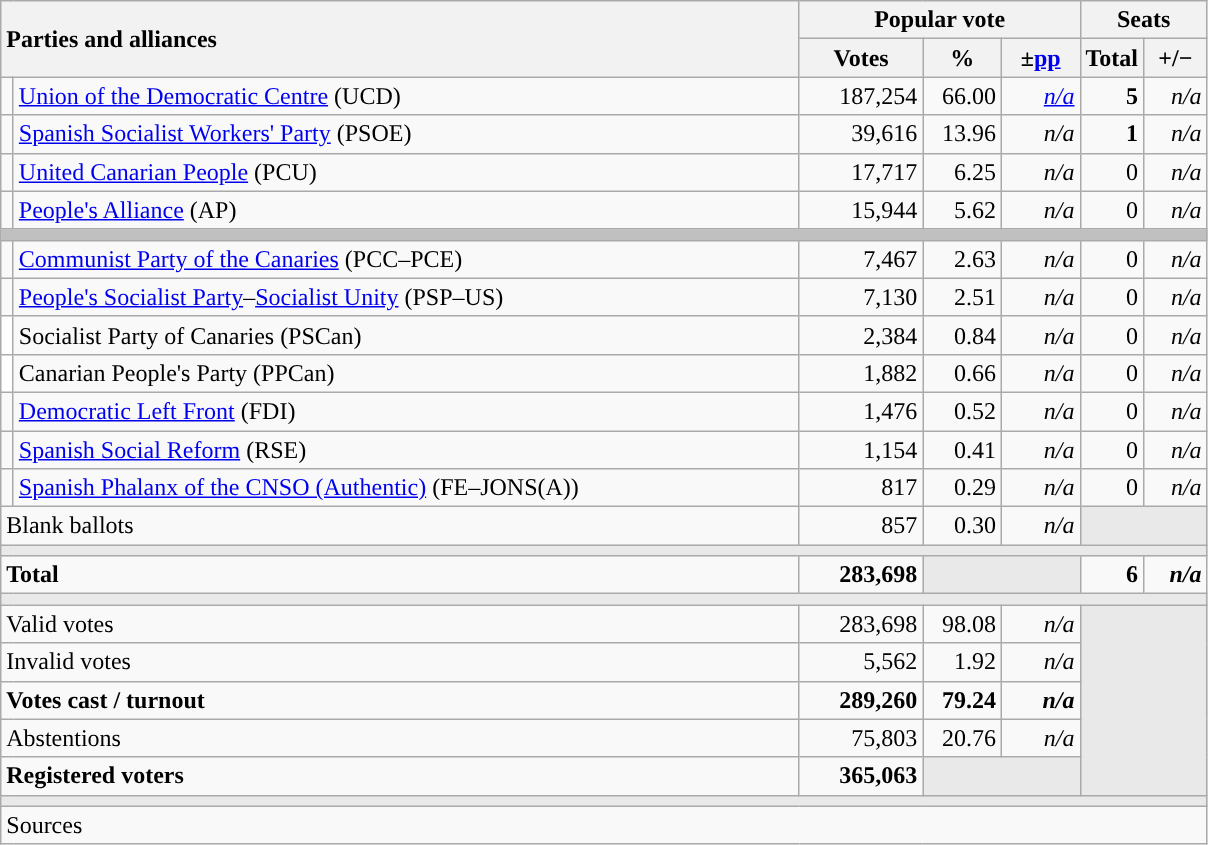<table class="wikitable" style="text-align:right;">
<tr>
<th style="text-align:left;" rowspan="2" colspan="2" width="525">Parties and alliances</th>
<th colspan="3">Popular vote</th>
<th colspan="2">Seats</th>
</tr>
<tr>
<th width="75">Votes</th>
<th width="45">%</th>
<th width="45">±<a href='#'>pp</a></th>
<th width="35">Total</th>
<th width="35">+/−</th>
</tr>
<tr>
<td width="1" style="color:inherit;background:"></td>
<td align="left"><a href='#'>Union of the Democratic Centre</a> (UCD)</td>
<td>187,254</td>
<td>66.00</td>
<td><em><a href='#'>n/a</a></em></td>
<td><strong>5</strong></td>
<td><em>n/a</em></td>
</tr>
<tr>
<td style="color:inherit;background:"></td>
<td align="left"><a href='#'>Spanish Socialist Workers' Party</a> (PSOE)</td>
<td>39,616</td>
<td>13.96</td>
<td><em>n/a</em></td>
<td><strong>1</strong></td>
<td><em>n/a</em></td>
</tr>
<tr>
<td style="color:inherit;background:"></td>
<td align="left"><a href='#'>United Canarian People</a> (PCU)</td>
<td>17,717</td>
<td>6.25</td>
<td><em>n/a</em></td>
<td>0</td>
<td><em>n/a</em></td>
</tr>
<tr>
<td style="color:inherit;background:"></td>
<td align="left"><a href='#'>People's Alliance</a> (AP)</td>
<td>15,944</td>
<td>5.62</td>
<td><em>n/a</em></td>
<td>0</td>
<td><em>n/a</em></td>
</tr>
<tr>
<td colspan="7" bgcolor="#C0C0C0"></td>
</tr>
<tr>
<td style="color:inherit;background:"></td>
<td align="left"><a href='#'>Communist Party of the Canaries</a> (PCC–PCE)</td>
<td>7,467</td>
<td>2.63</td>
<td><em>n/a</em></td>
<td>0</td>
<td><em>n/a</em></td>
</tr>
<tr>
<td style="color:inherit;background:"></td>
<td align="left"><a href='#'>People's Socialist Party</a>–<a href='#'>Socialist Unity</a> (PSP–US)</td>
<td>7,130</td>
<td>2.51</td>
<td><em>n/a</em></td>
<td>0</td>
<td><em>n/a</em></td>
</tr>
<tr>
<td bgcolor="white"></td>
<td align="left">Socialist Party of Canaries (PSCan)</td>
<td>2,384</td>
<td>0.84</td>
<td><em>n/a</em></td>
<td>0</td>
<td><em>n/a</em></td>
</tr>
<tr>
<td bgcolor="white"></td>
<td align="left">Canarian People's Party (PPCan)</td>
<td>1,882</td>
<td>0.66</td>
<td><em>n/a</em></td>
<td>0</td>
<td><em>n/a</em></td>
</tr>
<tr>
<td style="color:inherit;background:"></td>
<td align="left"><a href='#'>Democratic Left Front</a> (FDI)</td>
<td>1,476</td>
<td>0.52</td>
<td><em>n/a</em></td>
<td>0</td>
<td><em>n/a</em></td>
</tr>
<tr>
<td style="color:inherit;background:"></td>
<td align="left"><a href='#'>Spanish Social Reform</a> (RSE)</td>
<td>1,154</td>
<td>0.41</td>
<td><em>n/a</em></td>
<td>0</td>
<td><em>n/a</em></td>
</tr>
<tr>
<td style="color:inherit;background:"></td>
<td align="left"><a href='#'>Spanish Phalanx of the CNSO (Authentic)</a> (FE–JONS(A))</td>
<td>817</td>
<td>0.29</td>
<td><em>n/a</em></td>
<td>0</td>
<td><em>n/a</em></td>
</tr>
<tr>
<td align="left" colspan="2">Blank ballots</td>
<td>857</td>
<td>0.30</td>
<td><em>n/a</em></td>
<td bgcolor="#E9E9E9" colspan="2"></td>
</tr>
<tr>
<td colspan="7" bgcolor="#E9E9E9"></td>
</tr>
<tr style="font-weight:bold;">
<td align="left" colspan="2">Total</td>
<td>283,698</td>
<td bgcolor="#E9E9E9" colspan="2"></td>
<td>6</td>
<td><em>n/a</em></td>
</tr>
<tr>
<td colspan="7" bgcolor="#E9E9E9"></td>
</tr>
<tr>
<td align="left" colspan="2">Valid votes</td>
<td>283,698</td>
<td>98.08</td>
<td><em>n/a</em></td>
<td bgcolor="#E9E9E9" colspan="2" rowspan="5"></td>
</tr>
<tr>
<td align="left" colspan="2">Invalid votes</td>
<td>5,562</td>
<td>1.92</td>
<td><em>n/a</em></td>
</tr>
<tr style="font-weight:bold;">
<td align="left" colspan="2">Votes cast / turnout</td>
<td>289,260</td>
<td>79.24</td>
<td><em>n/a</em></td>
</tr>
<tr>
<td align="left" colspan="2">Abstentions</td>
<td>75,803</td>
<td>20.76</td>
<td><em>n/a</em></td>
</tr>
<tr style="font-weight:bold;">
<td align="left" colspan="2">Registered voters</td>
<td>365,063</td>
<td bgcolor="#E9E9E9" colspan="2"></td>
</tr>
<tr>
<td colspan="7" bgcolor="#E9E9E9"></td>
</tr>
<tr>
<td align="left" colspan="7">Sources</td>
</tr>
</table>
